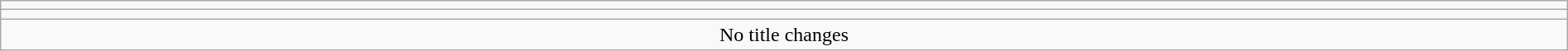<table class="wikitable" style="text-align:center; width:100%;">
<tr>
<td colspan=5></td>
</tr>
<tr>
<td colspan=5><strong></strong></td>
</tr>
<tr>
<td colspan="5">No title changes</td>
</tr>
</table>
